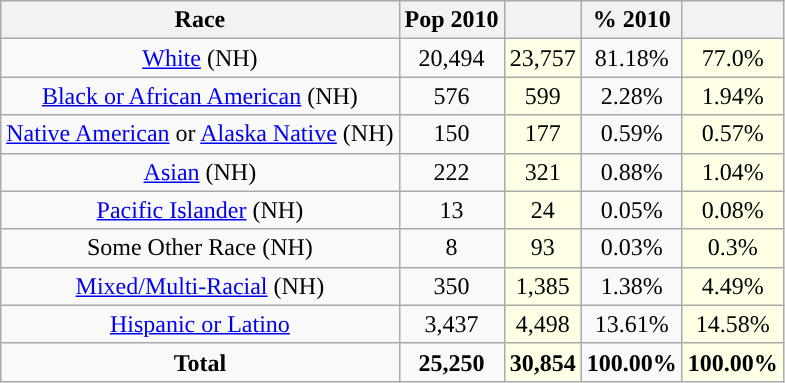<table class="wikitable" style="text-align:center;">
<tr>
<th>Race</th>
<th>Pop 2010</th>
<th></th>
<th>% 2010</th>
<th></th>
</tr>
<tr>
<td><a href='#'>White</a> (NH)</td>
<td>20,494</td>
<td style='background: #ffffe6;'>23,757</td>
<td>81.18%</td>
<td style='background: #ffffe6;'>77.0%</td>
</tr>
<tr>
<td><a href='#'>Black or African American</a> (NH)</td>
<td>576</td>
<td style='background: #ffffe6;'>599</td>
<td>2.28%</td>
<td style='background: #ffffe6;'>1.94%</td>
</tr>
<tr>
<td><a href='#'>Native American</a> or <a href='#'>Alaska Native</a> (NH)</td>
<td>150</td>
<td style='background: #ffffe6;'>177</td>
<td>0.59%</td>
<td style='background: #ffffe6;'>0.57%</td>
</tr>
<tr>
<td><a href='#'>Asian</a> (NH)</td>
<td>222</td>
<td style='background: #ffffe6;'>321</td>
<td>0.88%</td>
<td style='background: #ffffe6;'>1.04%</td>
</tr>
<tr>
<td><a href='#'>Pacific Islander</a> (NH)</td>
<td>13</td>
<td style='background: #ffffe6;'>24</td>
<td>0.05%</td>
<td style='background: #ffffe6;'>0.08%</td>
</tr>
<tr>
<td>Some Other Race (NH)</td>
<td>8</td>
<td style='background: #ffffe6;'>93</td>
<td>0.03%</td>
<td style='background: #ffffe6;'>0.3%</td>
</tr>
<tr>
<td><a href='#'>Mixed/Multi-Racial</a> (NH)</td>
<td>350</td>
<td style='background: #ffffe6;'>1,385</td>
<td>1.38%</td>
<td style='background: #ffffe6;'>4.49%</td>
</tr>
<tr>
<td><a href='#'>Hispanic or Latino</a></td>
<td>3,437</td>
<td style='background: #ffffe6;'>4,498</td>
<td>13.61%</td>
<td style='background: #ffffe6;'>14.58%</td>
</tr>
<tr>
<td><strong>Total</strong></td>
<td><strong>25,250</strong></td>
<td style='background: #ffffe6;'><strong>30,854</strong></td>
<td><strong>100.00%</strong></td>
<td style='background: #ffffe6;'><strong>100.00%</strong></td>
</tr>
</table>
